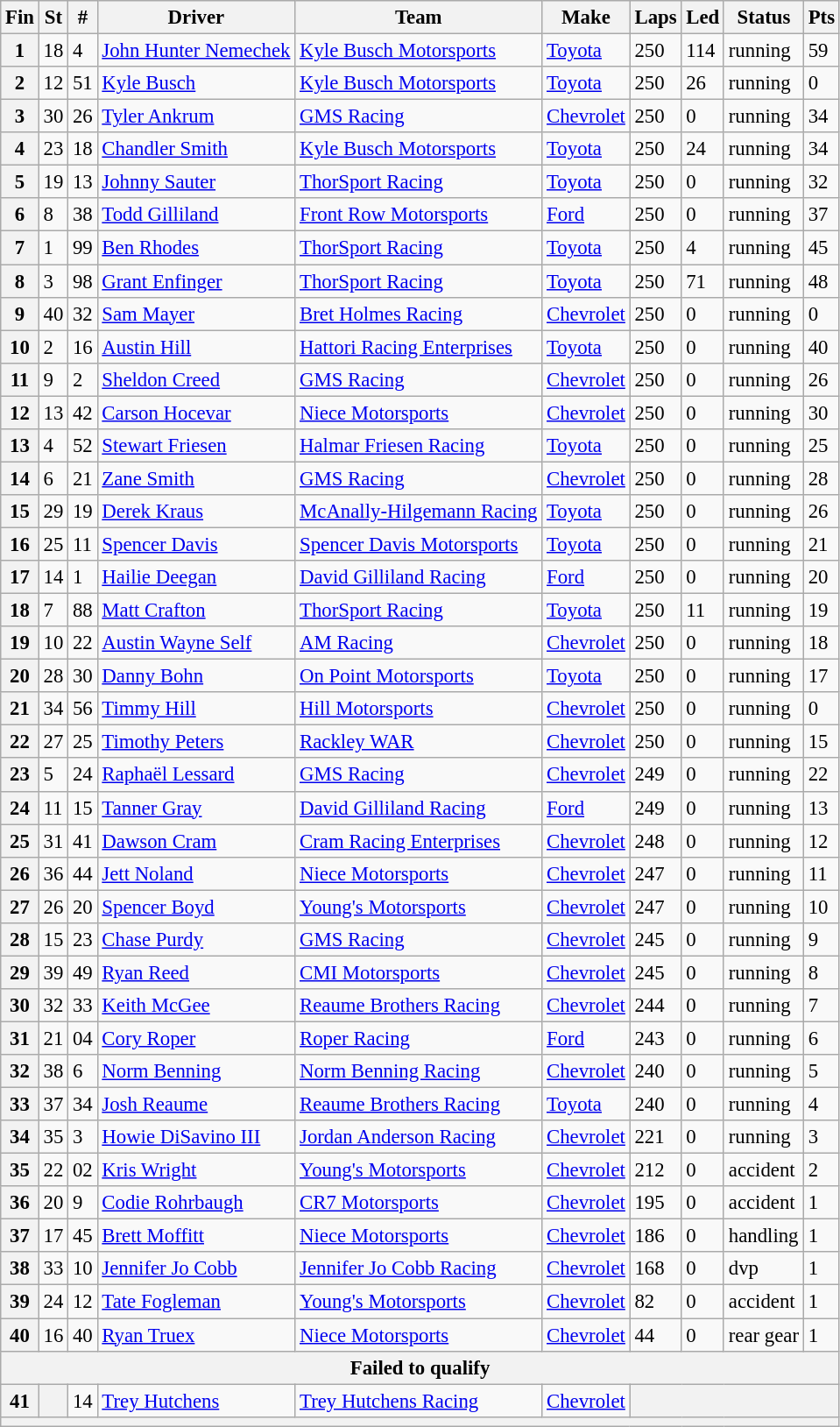<table class="wikitable" style="font-size:95%">
<tr>
<th>Fin</th>
<th>St</th>
<th>#</th>
<th>Driver</th>
<th>Team</th>
<th>Make</th>
<th>Laps</th>
<th>Led</th>
<th>Status</th>
<th>Pts</th>
</tr>
<tr>
<th>1</th>
<td>18</td>
<td>4</td>
<td><a href='#'>John Hunter Nemechek</a></td>
<td><a href='#'>Kyle Busch Motorsports</a></td>
<td><a href='#'>Toyota</a></td>
<td>250</td>
<td>114</td>
<td>running</td>
<td>59</td>
</tr>
<tr>
<th>2</th>
<td>12</td>
<td>51</td>
<td><a href='#'>Kyle Busch</a></td>
<td><a href='#'>Kyle Busch Motorsports</a></td>
<td><a href='#'>Toyota</a></td>
<td>250</td>
<td>26</td>
<td>running</td>
<td>0</td>
</tr>
<tr>
<th>3</th>
<td>30</td>
<td>26</td>
<td><a href='#'>Tyler Ankrum</a></td>
<td><a href='#'>GMS Racing</a></td>
<td><a href='#'>Chevrolet</a></td>
<td>250</td>
<td>0</td>
<td>running</td>
<td>34</td>
</tr>
<tr>
<th>4</th>
<td>23</td>
<td>18</td>
<td><a href='#'>Chandler Smith</a></td>
<td><a href='#'>Kyle Busch Motorsports</a></td>
<td><a href='#'>Toyota</a></td>
<td>250</td>
<td>24</td>
<td>running</td>
<td>34</td>
</tr>
<tr>
<th>5</th>
<td>19</td>
<td>13</td>
<td><a href='#'>Johnny Sauter</a></td>
<td><a href='#'>ThorSport Racing</a></td>
<td><a href='#'>Toyota</a></td>
<td>250</td>
<td>0</td>
<td>running</td>
<td>32</td>
</tr>
<tr>
<th>6</th>
<td>8</td>
<td>38</td>
<td><a href='#'>Todd Gilliland</a></td>
<td><a href='#'>Front Row Motorsports</a></td>
<td><a href='#'>Ford</a></td>
<td>250</td>
<td>0</td>
<td>running</td>
<td>37</td>
</tr>
<tr>
<th>7</th>
<td>1</td>
<td>99</td>
<td><a href='#'>Ben Rhodes</a></td>
<td><a href='#'>ThorSport Racing</a></td>
<td><a href='#'>Toyota</a></td>
<td>250</td>
<td>4</td>
<td>running</td>
<td>45</td>
</tr>
<tr>
<th>8</th>
<td>3</td>
<td>98</td>
<td><a href='#'>Grant Enfinger</a></td>
<td><a href='#'>ThorSport Racing</a></td>
<td><a href='#'>Toyota</a></td>
<td>250</td>
<td>71</td>
<td>running</td>
<td>48</td>
</tr>
<tr>
<th>9</th>
<td>40</td>
<td>32</td>
<td><a href='#'>Sam Mayer</a></td>
<td><a href='#'>Bret Holmes Racing</a></td>
<td><a href='#'>Chevrolet</a></td>
<td>250</td>
<td>0</td>
<td>running</td>
<td>0</td>
</tr>
<tr>
<th>10</th>
<td>2</td>
<td>16</td>
<td><a href='#'>Austin Hill</a></td>
<td><a href='#'>Hattori Racing Enterprises</a></td>
<td><a href='#'>Toyota</a></td>
<td>250</td>
<td>0</td>
<td>running</td>
<td>40</td>
</tr>
<tr>
<th>11</th>
<td>9</td>
<td>2</td>
<td><a href='#'>Sheldon Creed</a></td>
<td><a href='#'>GMS Racing</a></td>
<td><a href='#'>Chevrolet</a></td>
<td>250</td>
<td>0</td>
<td>running</td>
<td>26</td>
</tr>
<tr>
<th>12</th>
<td>13</td>
<td>42</td>
<td><a href='#'>Carson Hocevar</a></td>
<td><a href='#'>Niece Motorsports</a></td>
<td><a href='#'>Chevrolet</a></td>
<td>250</td>
<td>0</td>
<td>running</td>
<td>30</td>
</tr>
<tr>
<th>13</th>
<td>4</td>
<td>52</td>
<td><a href='#'>Stewart Friesen</a></td>
<td><a href='#'>Halmar Friesen Racing</a></td>
<td><a href='#'>Toyota</a></td>
<td>250</td>
<td>0</td>
<td>running</td>
<td>25</td>
</tr>
<tr>
<th>14</th>
<td>6</td>
<td>21</td>
<td><a href='#'>Zane Smith</a></td>
<td><a href='#'>GMS Racing</a></td>
<td><a href='#'>Chevrolet</a></td>
<td>250</td>
<td>0</td>
<td>running</td>
<td>28</td>
</tr>
<tr>
<th>15</th>
<td>29</td>
<td>19</td>
<td><a href='#'>Derek Kraus</a></td>
<td><a href='#'>McAnally-Hilgemann Racing</a></td>
<td><a href='#'>Toyota</a></td>
<td>250</td>
<td>0</td>
<td>running</td>
<td>26</td>
</tr>
<tr>
<th>16</th>
<td>25</td>
<td>11</td>
<td><a href='#'>Spencer Davis</a></td>
<td><a href='#'>Spencer Davis Motorsports</a></td>
<td><a href='#'>Toyota</a></td>
<td>250</td>
<td>0</td>
<td>running</td>
<td>21</td>
</tr>
<tr>
<th>17</th>
<td>14</td>
<td>1</td>
<td><a href='#'>Hailie Deegan</a></td>
<td><a href='#'>David Gilliland Racing</a></td>
<td><a href='#'>Ford</a></td>
<td>250</td>
<td>0</td>
<td>running</td>
<td>20</td>
</tr>
<tr>
<th>18</th>
<td>7</td>
<td>88</td>
<td><a href='#'>Matt Crafton</a></td>
<td><a href='#'>ThorSport Racing</a></td>
<td><a href='#'>Toyota</a></td>
<td>250</td>
<td>11</td>
<td>running</td>
<td>19</td>
</tr>
<tr>
<th>19</th>
<td>10</td>
<td>22</td>
<td><a href='#'>Austin Wayne Self</a></td>
<td><a href='#'>AM Racing</a></td>
<td><a href='#'>Chevrolet</a></td>
<td>250</td>
<td>0</td>
<td>running</td>
<td>18</td>
</tr>
<tr>
<th>20</th>
<td>28</td>
<td>30</td>
<td><a href='#'>Danny Bohn</a></td>
<td><a href='#'>On Point Motorsports</a></td>
<td><a href='#'>Toyota</a></td>
<td>250</td>
<td>0</td>
<td>running</td>
<td>17</td>
</tr>
<tr>
<th>21</th>
<td>34</td>
<td>56</td>
<td><a href='#'>Timmy Hill</a></td>
<td><a href='#'>Hill Motorsports</a></td>
<td><a href='#'>Chevrolet</a></td>
<td>250</td>
<td>0</td>
<td>running</td>
<td>0</td>
</tr>
<tr>
<th>22</th>
<td>27</td>
<td>25</td>
<td><a href='#'>Timothy Peters</a></td>
<td><a href='#'>Rackley WAR</a></td>
<td><a href='#'>Chevrolet</a></td>
<td>250</td>
<td>0</td>
<td>running</td>
<td>15</td>
</tr>
<tr>
<th>23</th>
<td>5</td>
<td>24</td>
<td><a href='#'>Raphaël Lessard</a></td>
<td><a href='#'>GMS Racing</a></td>
<td><a href='#'>Chevrolet</a></td>
<td>249</td>
<td>0</td>
<td>running</td>
<td>22</td>
</tr>
<tr>
<th>24</th>
<td>11</td>
<td>15</td>
<td><a href='#'>Tanner Gray</a></td>
<td><a href='#'>David Gilliland Racing</a></td>
<td><a href='#'>Ford</a></td>
<td>249</td>
<td>0</td>
<td>running</td>
<td>13</td>
</tr>
<tr>
<th>25</th>
<td>31</td>
<td>41</td>
<td><a href='#'>Dawson Cram</a></td>
<td><a href='#'>Cram Racing Enterprises</a></td>
<td><a href='#'>Chevrolet</a></td>
<td>248</td>
<td>0</td>
<td>running</td>
<td>12</td>
</tr>
<tr>
<th>26</th>
<td>36</td>
<td>44</td>
<td><a href='#'>Jett Noland</a></td>
<td><a href='#'>Niece Motorsports</a></td>
<td><a href='#'>Chevrolet</a></td>
<td>247</td>
<td>0</td>
<td>running</td>
<td>11</td>
</tr>
<tr>
<th>27</th>
<td>26</td>
<td>20</td>
<td><a href='#'>Spencer Boyd</a></td>
<td><a href='#'>Young's Motorsports</a></td>
<td><a href='#'>Chevrolet</a></td>
<td>247</td>
<td>0</td>
<td>running</td>
<td>10</td>
</tr>
<tr>
<th>28</th>
<td>15</td>
<td>23</td>
<td><a href='#'>Chase Purdy</a></td>
<td><a href='#'>GMS Racing</a></td>
<td><a href='#'>Chevrolet</a></td>
<td>245</td>
<td>0</td>
<td>running</td>
<td>9</td>
</tr>
<tr>
<th>29</th>
<td>39</td>
<td>49</td>
<td><a href='#'>Ryan Reed</a></td>
<td><a href='#'>CMI Motorsports</a></td>
<td><a href='#'>Chevrolet</a></td>
<td>245</td>
<td>0</td>
<td>running</td>
<td>8</td>
</tr>
<tr>
<th>30</th>
<td>32</td>
<td>33</td>
<td><a href='#'>Keith McGee</a></td>
<td><a href='#'>Reaume Brothers Racing</a></td>
<td><a href='#'>Chevrolet</a></td>
<td>244</td>
<td>0</td>
<td>running</td>
<td>7</td>
</tr>
<tr>
<th>31</th>
<td>21</td>
<td>04</td>
<td><a href='#'>Cory Roper</a></td>
<td><a href='#'>Roper Racing</a></td>
<td><a href='#'>Ford</a></td>
<td>243</td>
<td>0</td>
<td>running</td>
<td>6</td>
</tr>
<tr>
<th>32</th>
<td>38</td>
<td>6</td>
<td><a href='#'>Norm Benning</a></td>
<td><a href='#'>Norm Benning Racing</a></td>
<td><a href='#'>Chevrolet</a></td>
<td>240</td>
<td>0</td>
<td>running</td>
<td>5</td>
</tr>
<tr>
<th>33</th>
<td>37</td>
<td>34</td>
<td><a href='#'>Josh Reaume</a></td>
<td><a href='#'>Reaume Brothers Racing</a></td>
<td><a href='#'>Toyota</a></td>
<td>240</td>
<td>0</td>
<td>running</td>
<td>4</td>
</tr>
<tr>
<th>34</th>
<td>35</td>
<td>3</td>
<td><a href='#'>Howie DiSavino III</a></td>
<td><a href='#'>Jordan Anderson Racing</a></td>
<td><a href='#'>Chevrolet</a></td>
<td>221</td>
<td>0</td>
<td>running</td>
<td>3</td>
</tr>
<tr>
<th>35</th>
<td>22</td>
<td>02</td>
<td><a href='#'>Kris Wright</a></td>
<td><a href='#'>Young's Motorsports</a></td>
<td><a href='#'>Chevrolet</a></td>
<td>212</td>
<td>0</td>
<td>accident</td>
<td>2</td>
</tr>
<tr>
<th>36</th>
<td>20</td>
<td>9</td>
<td><a href='#'>Codie Rohrbaugh</a></td>
<td><a href='#'>CR7 Motorsports</a></td>
<td><a href='#'>Chevrolet</a></td>
<td>195</td>
<td>0</td>
<td>accident</td>
<td>1</td>
</tr>
<tr>
<th>37</th>
<td>17</td>
<td>45</td>
<td><a href='#'>Brett Moffitt</a></td>
<td><a href='#'>Niece Motorsports</a></td>
<td><a href='#'>Chevrolet</a></td>
<td>186</td>
<td>0</td>
<td>handling</td>
<td>1</td>
</tr>
<tr>
<th>38</th>
<td>33</td>
<td>10</td>
<td><a href='#'>Jennifer Jo Cobb</a></td>
<td><a href='#'>Jennifer Jo Cobb Racing</a></td>
<td><a href='#'>Chevrolet</a></td>
<td>168</td>
<td>0</td>
<td>dvp</td>
<td>1</td>
</tr>
<tr>
<th>39</th>
<td>24</td>
<td>12</td>
<td><a href='#'>Tate Fogleman</a></td>
<td><a href='#'>Young's Motorsports</a></td>
<td><a href='#'>Chevrolet</a></td>
<td>82</td>
<td>0</td>
<td>accident</td>
<td>1</td>
</tr>
<tr>
<th>40</th>
<td>16</td>
<td>40</td>
<td><a href='#'>Ryan Truex</a></td>
<td><a href='#'>Niece Motorsports</a></td>
<td><a href='#'>Chevrolet</a></td>
<td>44</td>
<td>0</td>
<td>rear gear</td>
<td>1</td>
</tr>
<tr>
<th colspan="10">Failed to qualify</th>
</tr>
<tr>
<th>41</th>
<th></th>
<td>14</td>
<td><a href='#'>Trey Hutchens</a></td>
<td><a href='#'>Trey Hutchens Racing</a></td>
<td><a href='#'>Chevrolet</a></td>
<th colspan="4"></th>
</tr>
<tr>
<th colspan="10"></th>
</tr>
</table>
